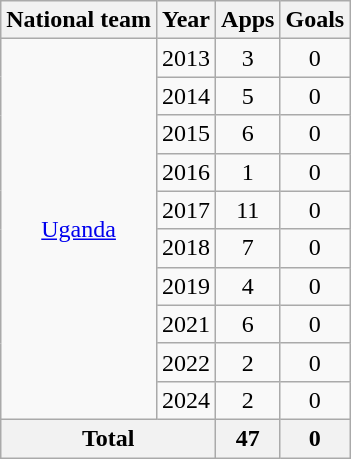<table class="wikitable" style="text-align:center">
<tr>
<th>National team</th>
<th>Year</th>
<th>Apps</th>
<th>Goals</th>
</tr>
<tr>
<td rowspan="10"><a href='#'>Uganda</a></td>
<td>2013</td>
<td>3</td>
<td>0</td>
</tr>
<tr>
<td>2014</td>
<td>5</td>
<td>0</td>
</tr>
<tr>
<td>2015</td>
<td>6</td>
<td>0</td>
</tr>
<tr>
<td>2016</td>
<td>1</td>
<td>0</td>
</tr>
<tr>
<td>2017</td>
<td>11</td>
<td>0</td>
</tr>
<tr>
<td>2018</td>
<td>7</td>
<td>0</td>
</tr>
<tr>
<td>2019</td>
<td>4</td>
<td>0</td>
</tr>
<tr>
<td>2021</td>
<td>6</td>
<td>0</td>
</tr>
<tr>
<td>2022</td>
<td>2</td>
<td>0</td>
</tr>
<tr>
<td>2024</td>
<td>2</td>
<td>0</td>
</tr>
<tr>
<th colspan="2">Total</th>
<th>47</th>
<th>0</th>
</tr>
</table>
